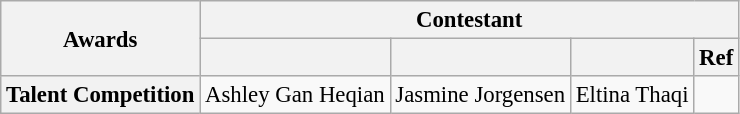<table class="wikitable" style="font-size: 95%;">
<tr>
<th colspan="2" rowspan="2">Awards</th>
<th colspan="4">Contestant</th>
</tr>
<tr>
<th></th>
<th></th>
<th></th>
<th>Ref</th>
</tr>
<tr>
<th colspan="2">Talent Competition</th>
<td align="center">Ashley Gan Heqian<br></td>
<td align="center">Jasmine Jorgensen<br></td>
<td align="center">Eltina Thaqi<br></td>
<td></td>
</tr>
</table>
